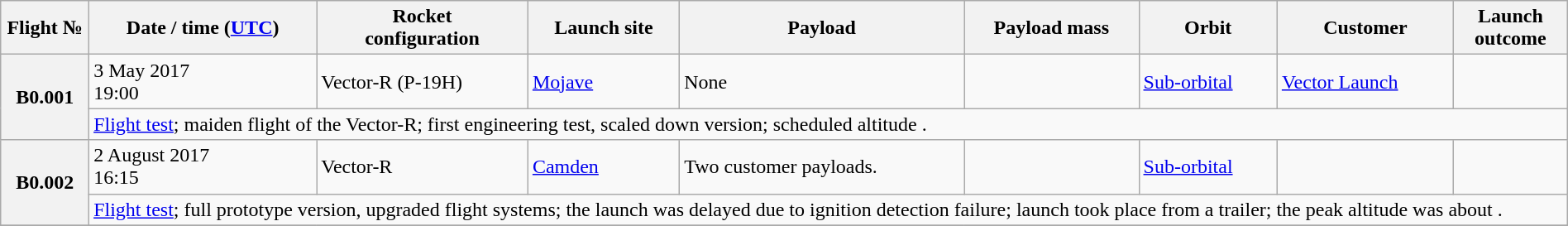<table class="wikitable plainrowheaders" style="width: 100%;">
<tr>
<th scope="col">Flight №</th>
<th scope="col">Date / time (<a href='#'>UTC</a>)</th>
<th scope="col">Rocket<br> configuration</th>
<th scope="col">Launch site</th>
<th scope="col">Payload</th>
<th scope="col">Payload mass</th>
<th scope="col">Orbit</th>
<th scope="col">Customer</th>
<th scope="col">Launch <br> outcome</th>
</tr>
<tr>
<th rowspan="2" scope="row" style="text-align:center;">B0.001</th>
<td>3 May 2017<br>19:00</td>
<td>Vector-R (P-19H)</td>
<td><a href='#'>Mojave</a></td>
<td>None</td>
<td></td>
<td><a href='#'>Sub-orbital</a></td>
<td><a href='#'>Vector Launch</a></td>
<td></td>
</tr>
<tr>
<td colspan="9"><a href='#'>Flight test</a>; maiden flight of the Vector-R; first engineering test, scaled down version; scheduled altitude .</td>
</tr>
<tr>
<th rowspan="2" scope="row" style="text-align:center;">B0.002</th>
<td>2 August 2017<br>16:15</td>
<td>Vector-R</td>
<td><a href='#'>Camden</a></td>
<td>Two customer payloads.</td>
<td></td>
<td><a href='#'>Sub-orbital</a></td>
<td></td>
<td></td>
</tr>
<tr>
<td colspan="9"><a href='#'>Flight test</a>; full prototype version, upgraded flight systems; the launch was delayed due to ignition detection failure; launch took place from a trailer; the peak altitude was about .</td>
</tr>
<tr>
</tr>
</table>
